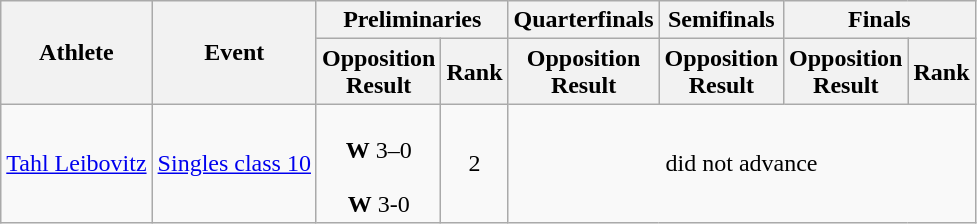<table class=wikitable>
<tr>
<th rowspan="2">Athlete</th>
<th rowspan="2">Event</th>
<th colspan="2">Preliminaries</th>
<th>Quarterfinals</th>
<th>Semifinals</th>
<th colspan="2">Finals</th>
</tr>
<tr>
<th>Opposition<br>Result</th>
<th>Rank</th>
<th>Opposition<br>Result</th>
<th>Opposition<br>Result</th>
<th>Opposition<br>Result</th>
<th>Rank</th>
</tr>
<tr>
<td><a href='#'>Tahl Leibovitz</a></td>
<td><a href='#'>Singles class 10</a></td>
<td style="text-align:center;"><br><strong>W</strong> 3–0<br><br><strong>W</strong> 3-0</td>
<td style="text-align:center;">2</td>
<td style="text-align:center;" colspan="4">did not advance</td>
</tr>
</table>
